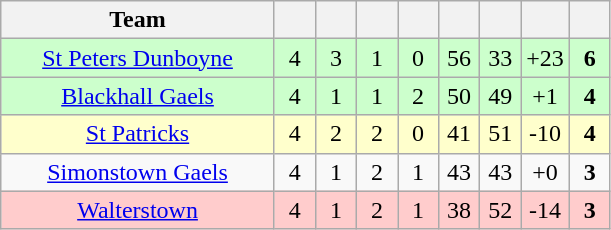<table class="wikitable" style="text-align:center">
<tr>
<th style="width:175px;">Team</th>
<th width="20"></th>
<th width="20"></th>
<th width="20"></th>
<th width="20"></th>
<th width="20"></th>
<th width="20"></th>
<th width="20"></th>
<th width="20"></th>
</tr>
<tr style="background:#cfc;">
<td><a href='#'>St Peters Dunboyne</a></td>
<td>4</td>
<td>3</td>
<td>1</td>
<td>0</td>
<td>56</td>
<td>33</td>
<td>+23</td>
<td><strong>6</strong></td>
</tr>
<tr style="background:#cfc;">
<td><a href='#'>Blackhall Gaels</a></td>
<td>4</td>
<td>1</td>
<td>1</td>
<td>2</td>
<td>50</td>
<td>49</td>
<td>+1</td>
<td><strong>4</strong></td>
</tr>
<tr style="background:#ffffcc;">
<td><a href='#'>St Patricks</a></td>
<td>4</td>
<td>2</td>
<td>2</td>
<td>0</td>
<td>41</td>
<td>51</td>
<td>-10</td>
<td><strong>4</strong></td>
</tr>
<tr>
<td><a href='#'>Simonstown Gaels</a></td>
<td>4</td>
<td>1</td>
<td>2</td>
<td>1</td>
<td>43</td>
<td>43</td>
<td>+0</td>
<td><strong>3</strong></td>
</tr>
<tr style="background:#fcc;">
<td><a href='#'>Walterstown</a></td>
<td>4</td>
<td>1</td>
<td>2</td>
<td>1</td>
<td>38</td>
<td>52</td>
<td>-14</td>
<td><strong>3</strong></td>
</tr>
</table>
